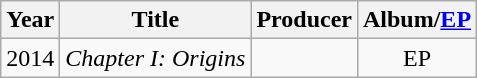<table class="wikitable">
<tr>
<th>Year</th>
<th>Title</th>
<th>Producer</th>
<th>Album/<a href='#'>EP</a></th>
</tr>
<tr>
<td>2014</td>
<td><em>Chapter I: Origins</em></td>
<td></td>
<td style="text-align:center;">EP</td>
</tr>
</table>
